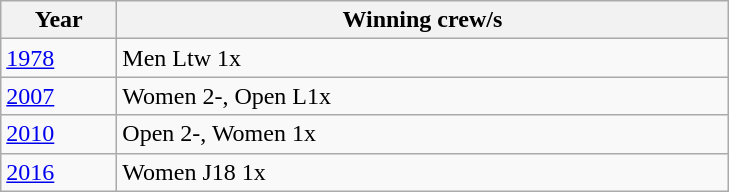<table class="wikitable">
<tr>
<th width=70>Year</th>
<th width=400>Winning crew/s</th>
</tr>
<tr>
<td><a href='#'>1978</a></td>
<td>Men Ltw 1x</td>
</tr>
<tr>
<td><a href='#'>2007</a></td>
<td>Women 2-, Open L1x  </td>
</tr>
<tr>
<td><a href='#'>2010</a></td>
<td>Open 2-, Women 1x </td>
</tr>
<tr>
<td><a href='#'>2016</a></td>
<td>Women J18 1x </td>
</tr>
</table>
